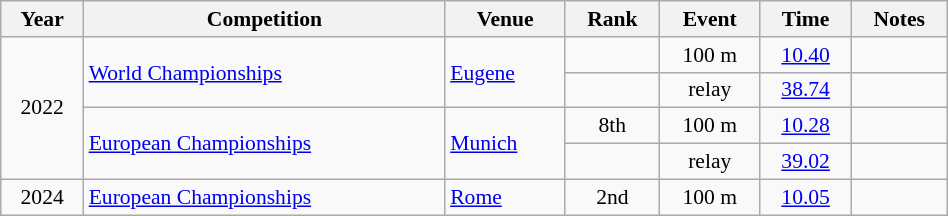<table class="wikitable" width=50% style="font-size:90%; text-align:center;">
<tr>
<th>Year</th>
<th>Competition</th>
<th>Venue</th>
<th>Rank</th>
<th>Event</th>
<th>Time</th>
<th>Notes</th>
</tr>
<tr>
<td rowspan=4>2022</td>
<td rowspan=2 align=left><a href='#'>World Championships</a></td>
<td rowspan=2 align=left> <a href='#'>Eugene</a></td>
<td></td>
<td>100 m</td>
<td><a href='#'>10.40</a></td>
<td></td>
</tr>
<tr>
<td></td>
<td> relay</td>
<td><a href='#'>38.74</a></td>
<td></td>
</tr>
<tr>
<td rowspan=2 align=left><a href='#'>European Championships</a></td>
<td rowspan=2 align=left> <a href='#'>Munich</a></td>
<td>8th</td>
<td>100 m</td>
<td><a href='#'>10.28</a></td>
<td></td>
</tr>
<tr>
<td></td>
<td> relay</td>
<td><a href='#'>39.02</a></td>
<td></td>
</tr>
<tr>
<td>2024</td>
<td rowspan=1 align=left><a href='#'>European Championships</a></td>
<td rowspan=1 align=left> <a href='#'>Rome</a></td>
<td bgcolorsilver>2nd</td>
<td>100 m</td>
<td><a href='#'>10.05</a></td>
<td></td>
</tr>
</table>
